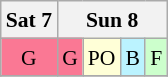<table class="wikitable" style="margin:0.5em auto; font-size:90%; line-height:1.25em; text-align:center">
<tr>
<th>Sat 7</th>
<th colspan="4">Sun 8</th>
</tr>
<tr>
<td bgcolor="#FA7894">G</td>
<td bgcolor="#FA7894">G</td>
<td bgcolor="#FFFFD7">PO</td>
<td bgcolor="#BBF3FF">B</td>
<td bgcolor="#ccffcc">F</td>
</tr>
<tr>
</tr>
</table>
